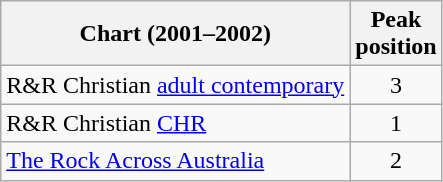<table class="wikitable sortable">
<tr>
<th>Chart (2001–2002)</th>
<th>Peak<br>position</th>
</tr>
<tr>
<td>R&R Christian <a href='#'>adult contemporary</a></td>
<td style="text-align:center;">3</td>
</tr>
<tr>
<td>R&R Christian <a href='#'>CHR</a></td>
<td style="text-align:center;">1</td>
</tr>
<tr>
<td><a href='#'>The Rock Across Australia</a></td>
<td style="text-align:center;">2</td>
</tr>
</table>
